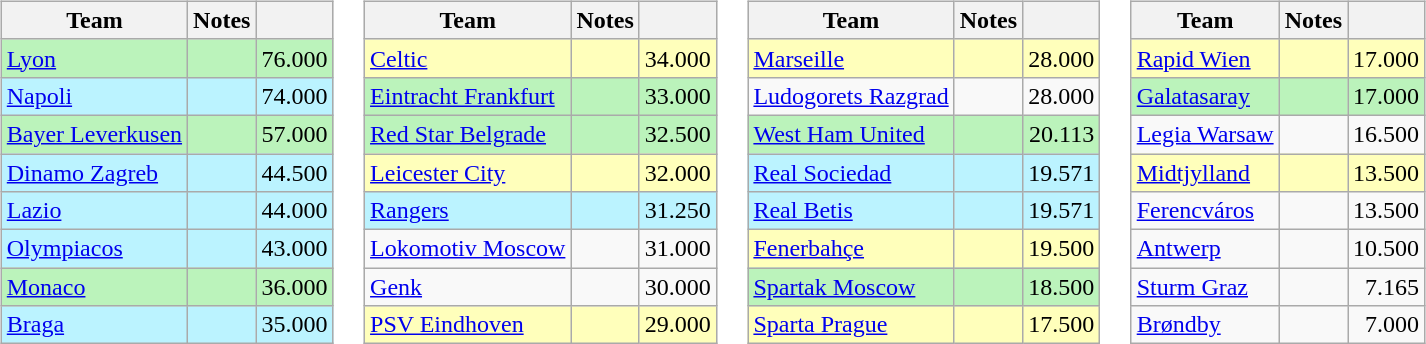<table>
<tr valign=top>
<td><br><table class="wikitable">
<tr>
<th>Team</th>
<th>Notes</th>
<th></th>
</tr>
<tr bgcolor=#BBF3BB>
<td> <a href='#'>Lyon</a></td>
<td></td>
<td align=right>76.000</td>
</tr>
<tr bgcolor=#BBF3FF>
<td> <a href='#'>Napoli</a></td>
<td></td>
<td align=right>74.000</td>
</tr>
<tr bgcolor=#BBF3BB>
<td> <a href='#'>Bayer Leverkusen</a></td>
<td></td>
<td align=right>57.000</td>
</tr>
<tr bgcolor=#BBF3FF>
<td> <a href='#'>Dinamo Zagreb</a></td>
<td></td>
<td align=right>44.500</td>
</tr>
<tr bgcolor=#BBF3FF>
<td> <a href='#'>Lazio</a></td>
<td></td>
<td align=right>44.000</td>
</tr>
<tr bgcolor=#BBF3FF>
<td> <a href='#'>Olympiacos</a></td>
<td></td>
<td align=right>43.000</td>
</tr>
<tr bgcolor=#BBF3BB>
<td> <a href='#'>Monaco</a></td>
<td></td>
<td align=right>36.000</td>
</tr>
<tr bgcolor=#BBF3FF>
<td> <a href='#'>Braga</a></td>
<td></td>
<td align=right>35.000</td>
</tr>
</table>
</td>
<td><br><table class="wikitable">
<tr>
<th>Team</th>
<th>Notes</th>
<th></th>
</tr>
<tr bgcolor=#FFFFBB>
<td> <a href='#'>Celtic</a></td>
<td></td>
<td align=right>34.000</td>
</tr>
<tr bgcolor=#BBF3BB>
<td> <a href='#'>Eintracht Frankfurt</a></td>
<td></td>
<td align=right>33.000</td>
</tr>
<tr bgcolor=#BBF3BB>
<td> <a href='#'>Red Star Belgrade</a></td>
<td></td>
<td align=right>32.500</td>
</tr>
<tr bgcolor=#FFFFBB>
<td> <a href='#'>Leicester City</a></td>
<td></td>
<td align=right>32.000</td>
</tr>
<tr bgcolor=#BBF3FF>
<td> <a href='#'>Rangers</a></td>
<td></td>
<td align=right>31.250</td>
</tr>
<tr>
<td> <a href='#'>Lokomotiv Moscow</a></td>
<td></td>
<td align=right>31.000</td>
</tr>
<tr>
<td> <a href='#'>Genk</a></td>
<td></td>
<td align=right>30.000</td>
</tr>
<tr bgcolor=#FFFFBB>
<td> <a href='#'>PSV Eindhoven</a></td>
<td></td>
<td align=right>29.000</td>
</tr>
</table>
</td>
<td><br><table class="wikitable">
<tr>
<th>Team</th>
<th>Notes</th>
<th></th>
</tr>
<tr bgcolor=#FFFFBB>
<td> <a href='#'>Marseille</a></td>
<td></td>
<td align=right>28.000</td>
</tr>
<tr>
<td> <a href='#'>Ludogorets Razgrad</a></td>
<td></td>
<td align=right>28.000</td>
</tr>
<tr bgcolor=#BBF3BB>
<td> <a href='#'>West Ham United</a></td>
<td></td>
<td align=right>20.113</td>
</tr>
<tr bgcolor=#BBF3FF>
<td> <a href='#'>Real Sociedad</a></td>
<td></td>
<td align=right>19.571</td>
</tr>
<tr bgcolor=#BBF3FF>
<td> <a href='#'>Real Betis</a></td>
<td></td>
<td align=right>19.571</td>
</tr>
<tr bgcolor=#FFFFBB>
<td> <a href='#'>Fenerbahçe</a></td>
<td></td>
<td align=right>19.500</td>
</tr>
<tr bgcolor=#BBF3BB>
<td> <a href='#'>Spartak Moscow</a></td>
<td></td>
<td align=right>18.500</td>
</tr>
<tr bgcolor=#FFFFBB>
<td> <a href='#'>Sparta Prague</a></td>
<td></td>
<td align=right>17.500</td>
</tr>
</table>
</td>
<td><br><table class="wikitable">
<tr>
<th>Team</th>
<th>Notes</th>
<th></th>
</tr>
<tr bgcolor=#FFFFBB>
<td> <a href='#'>Rapid Wien</a></td>
<td></td>
<td align=right>17.000</td>
</tr>
<tr bgcolor=#BBF3BB>
<td> <a href='#'>Galatasaray</a></td>
<td></td>
<td align=right>17.000</td>
</tr>
<tr>
<td> <a href='#'>Legia Warsaw</a></td>
<td></td>
<td align=right>16.500</td>
</tr>
<tr bgcolor=#FFFFBB>
<td> <a href='#'>Midtjylland</a></td>
<td></td>
<td align=right>13.500</td>
</tr>
<tr>
<td> <a href='#'>Ferencváros</a></td>
<td></td>
<td align=right>13.500</td>
</tr>
<tr>
<td> <a href='#'>Antwerp</a></td>
<td></td>
<td align=right>10.500</td>
</tr>
<tr>
<td> <a href='#'>Sturm Graz</a></td>
<td></td>
<td align=right>7.165</td>
</tr>
<tr>
<td> <a href='#'>Brøndby</a></td>
<td></td>
<td align=right>7.000</td>
</tr>
</table>
</td>
</tr>
</table>
